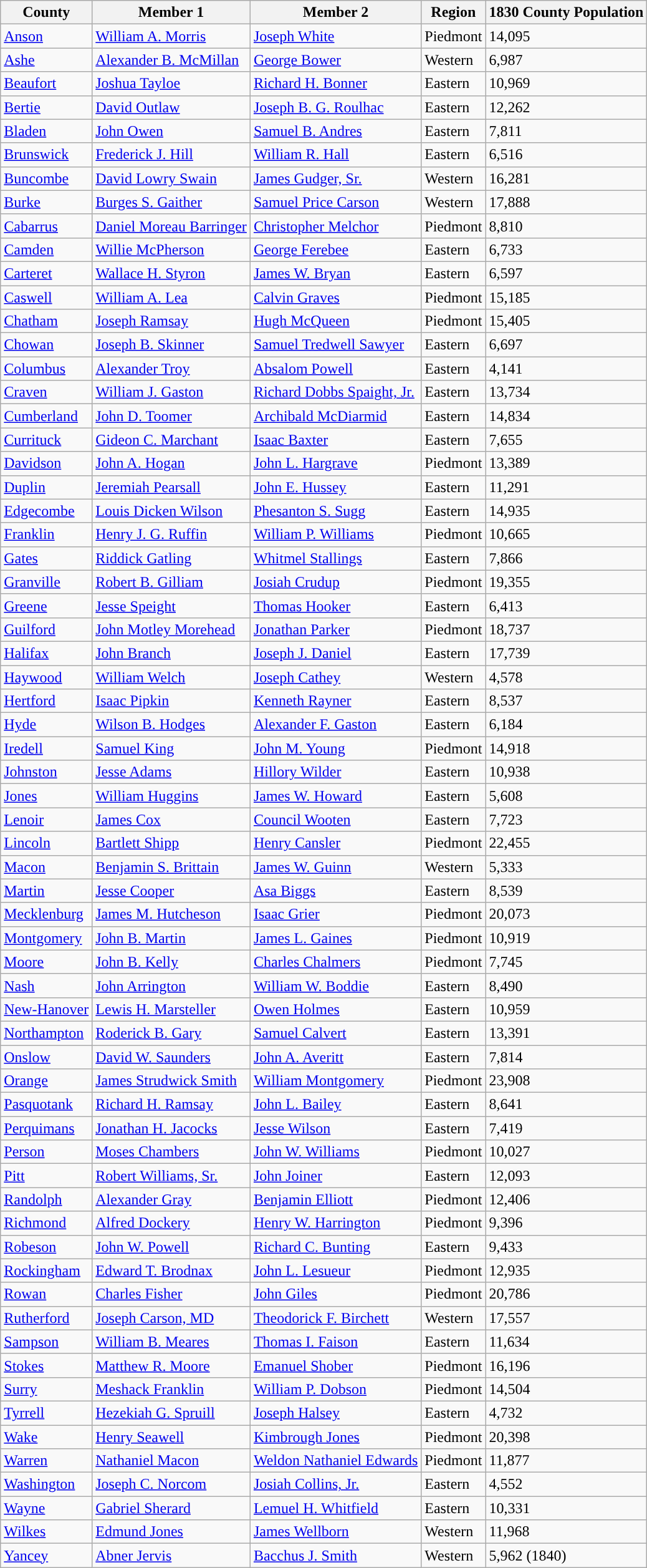<table class="wikitable sortable">
<tr>
<th>County</th>
<th>Member 1</th>
<th>Member 2</th>
<th>Region</th>
<th>1830 County Population</th>
</tr>
<tr>
<td><a href='#'>Anson</a></td>
<td data-sort-value="Morris, William A."><a href='#'>William A. Morris</a></td>
<td data-sort-value="White, Joseph"><a href='#'>Joseph White</a></td>
<td>Piedmont</td>
<td>14,095</td>
</tr>
<tr>
<td><a href='#'>Ashe</a></td>
<td data-sort-value="McMillan, Alexander B."><a href='#'>Alexander B. McMillan</a></td>
<td data-sort-value="Bower, George"><a href='#'>George Bower</a></td>
<td>Western</td>
<td>6,987</td>
</tr>
<tr>
<td><a href='#'>Beaufort</a></td>
<td data-sort-value="Tayloe, Joshua"><a href='#'>Joshua Tayloe</a></td>
<td data-sort-value="Bonner, Richard H."><a href='#'>Richard H. Bonner</a></td>
<td>Eastern</td>
<td>10,969</td>
</tr>
<tr>
<td><a href='#'>Bertie</a></td>
<td data-sort-value="Outlaw, David"><a href='#'>David Outlaw</a></td>
<td data-sort-value="Roulhac, Joseph B.G."><a href='#'>Joseph B. G. Roulhac</a></td>
<td>Eastern</td>
<td>12,262</td>
</tr>
<tr>
<td><a href='#'>Bladen</a></td>
<td data-sort-value="Owen, John"><a href='#'>John Owen</a></td>
<td data-sort-value="Andres, Samuel B."><a href='#'>Samuel B. Andres</a></td>
<td>Eastern</td>
<td>7,811</td>
</tr>
<tr>
<td><a href='#'>Brunswick</a></td>
<td data-sort-value="Hill, Frederick J."><a href='#'>Frederick J. Hill</a></td>
<td data-sort-value="Hall, William R."><a href='#'>William R. Hall</a></td>
<td>Eastern</td>
<td>6,516</td>
</tr>
<tr>
<td><a href='#'>Buncombe</a></td>
<td data-sort-value="Swain, David Lowery"><a href='#'>David Lowry Swain</a></td>
<td data-sort-value="Gudger, James"><a href='#'>James Gudger, Sr.</a></td>
<td>Western</td>
<td>16,281</td>
</tr>
<tr>
<td><a href='#'>Burke</a></td>
<td data-sort-value="Gaither, Burges S."><a href='#'>Burges S. Gaither</a></td>
<td data-sort-value="Carson, Samuel Price"><a href='#'>Samuel Price Carson</a></td>
<td>Western</td>
<td>17,888</td>
</tr>
<tr>
<td><a href='#'>Cabarrus</a></td>
<td data-sort-value="Barringer, Daniel Moreau"><a href='#'>Daniel Moreau Barringer</a></td>
<td data-sort-value="Melchor, Christopher"><a href='#'>Christopher Melchor</a></td>
<td>Piedmont</td>
<td>8,810</td>
</tr>
<tr>
<td><a href='#'>Camden</a></td>
<td data-sort-value="McPherson, Willie"><a href='#'>Willie McPherson</a></td>
<td data-sort-value="Ferebee, George"><a href='#'>George Ferebee</a></td>
<td>Eastern</td>
<td>6,733</td>
</tr>
<tr>
<td><a href='#'>Carteret</a></td>
<td data-sort-value="Styron, Wallace H."><a href='#'>Wallace H. Styron</a></td>
<td data-sort-value="Bryan, James W."><a href='#'>James W. Bryan</a></td>
<td>Eastern</td>
<td>6,597</td>
</tr>
<tr>
<td><a href='#'>Caswell</a></td>
<td data-sort-value="Lea, William A."><a href='#'>William A. Lea</a></td>
<td data-sort-value="Graves, Calvin"><a href='#'>Calvin Graves</a></td>
<td>Piedmont</td>
<td>15,185</td>
</tr>
<tr>
<td><a href='#'>Chatham</a></td>
<td data-sort-value="Ramsay, Joseph"><a href='#'>Joseph Ramsay</a></td>
<td data-sort-value="McQueen, Hugh"><a href='#'>Hugh McQueen</a></td>
<td>Piedmont</td>
<td>15,405</td>
</tr>
<tr>
<td><a href='#'>Chowan</a></td>
<td data-sort-value="Skinner, Joseph B."><a href='#'>Joseph B. Skinner</a></td>
<td data-sort-value="Sawyer, Samuel Tredwell"><a href='#'>Samuel Tredwell Sawyer</a></td>
<td>Eastern</td>
<td>6,697</td>
</tr>
<tr>
<td><a href='#'>Columbus</a></td>
<td data-sort-value="Troy, Alexander"><a href='#'>Alexander Troy</a></td>
<td data-sort-value="Powell, Absalom"><a href='#'>Absalom Powell</a></td>
<td>Eastern</td>
<td>4,141</td>
</tr>
<tr>
<td><a href='#'>Craven</a></td>
<td data-sort-value="Gaston, William J."><a href='#'>William J. Gaston</a></td>
<td data-sort-value="Spaight, Richard Dobbs"><a href='#'>Richard Dobbs Spaight, Jr.</a></td>
<td>Eastern</td>
<td>13,734</td>
</tr>
<tr>
<td><a href='#'>Cumberland</a></td>
<td data-sort-value="Toomer, John D."><a href='#'>John D. Toomer</a></td>
<td data-sort-value="McDiarmid, Archibald"><a href='#'>Archibald McDiarmid</a></td>
<td>Eastern</td>
<td>14,834</td>
</tr>
<tr>
<td><a href='#'>Currituck</a></td>
<td data-sort-value="Marchant, Gideon C."><a href='#'>Gideon C. Marchant</a></td>
<td data-sort-value="Baxter, Isaac"><a href='#'>Isaac Baxter</a></td>
<td>Eastern</td>
<td>7,655</td>
</tr>
<tr>
<td><a href='#'>Davidson</a></td>
<td data-sort-value="Hogan, John A."><a href='#'>John A. Hogan</a></td>
<td data-sort-value="Hargrave, John L."><a href='#'>John L. Hargrave</a></td>
<td>Piedmont</td>
<td>13,389</td>
</tr>
<tr>
<td><a href='#'>Duplin</a></td>
<td data-sort-value="Pearsall, Jeremiah"><a href='#'>Jeremiah Pearsall</a></td>
<td data-sort-value="Hussey, John E."><a href='#'>John E. Hussey</a></td>
<td>Eastern</td>
<td>11,291</td>
</tr>
<tr>
<td><a href='#'>Edgecombe</a></td>
<td data-sort-value="Wilson, Louis Dicken"><a href='#'>Louis Dicken Wilson</a></td>
<td data-sort-value="Sugg, Pheasanton S."><a href='#'>Phesanton S. Sugg</a></td>
<td>Eastern</td>
<td>14,935</td>
</tr>
<tr>
<td><a href='#'>Franklin</a></td>
<td data-sort-value="Ruffin, Henry J.G."><a href='#'>Henry J. G. Ruffin</a></td>
<td data-sort-value="Williams, William P."><a href='#'>William P. Williams</a></td>
<td>Piedmont</td>
<td>10,665</td>
</tr>
<tr>
<td><a href='#'>Gates</a></td>
<td data-sort-value="Gatling, Riddick"><a href='#'>Riddick Gatling</a></td>
<td data-sort-value="Stallings, Whitmel"><a href='#'>Whitmel Stallings</a></td>
<td>Eastern</td>
<td>7,866</td>
</tr>
<tr>
<td><a href='#'>Granville</a></td>
<td data-sort-value="Gilliam, Robert B."><a href='#'>Robert B. Gilliam</a></td>
<td data-sort-value="Crudup, Josiah"><a href='#'>Josiah Crudup</a></td>
<td>Piedmont</td>
<td>19,355</td>
</tr>
<tr>
<td><a href='#'>Greene</a></td>
<td data-sort-value="Speight, Jesse"><a href='#'>Jesse Speight</a></td>
<td data-sort-value="Hooker, Thomas"><a href='#'>Thomas Hooker</a></td>
<td>Eastern</td>
<td>6,413</td>
</tr>
<tr>
<td><a href='#'>Guilford</a></td>
<td data-sort-value="Morehead, John Motley"><a href='#'>John Motley Morehead</a></td>
<td data-sort-value="Parker, Jonathan"><a href='#'>Jonathan Parker</a></td>
<td>Piedmont</td>
<td>18,737</td>
</tr>
<tr>
<td><a href='#'>Halifax</a></td>
<td data-sort-value="Branch, John"><a href='#'>John Branch</a></td>
<td data-sort-value="Daniel, Joseph J."><a href='#'>Joseph J. Daniel</a></td>
<td>Eastern</td>
<td>17,739</td>
</tr>
<tr>
<td><a href='#'>Haywood</a></td>
<td data-sort-value="Welch, William"><a href='#'>William Welch</a></td>
<td data-sort-value="Cathey, Joseph"><a href='#'>Joseph Cathey</a></td>
<td>Western</td>
<td>4,578</td>
</tr>
<tr>
<td><a href='#'>Hertford</a></td>
<td data-sort-value="Pipkin, Isaac"><a href='#'>Isaac Pipkin</a></td>
<td data-sort-value="Rayner, Kenneth"><a href='#'>Kenneth Rayner</a></td>
<td>Eastern</td>
<td>8,537</td>
</tr>
<tr>
<td><a href='#'>Hyde</a></td>
<td data-sort-value="Hodges, Wilson B."><a href='#'>Wilson B. Hodges</a></td>
<td data-sort-value="Gaston, Alexander F."><a href='#'>Alexander F. Gaston</a></td>
<td>Eastern</td>
<td>6,184</td>
</tr>
<tr>
<td><a href='#'>Iredell</a></td>
<td data-sort-value="King, Samuel"><a href='#'>Samuel King</a></td>
<td data-sort-value="Young, John M."><a href='#'>John M. Young</a></td>
<td>Piedmont</td>
<td>14,918</td>
</tr>
<tr>
<td><a href='#'>Johnston</a></td>
<td data-sort-value="Adams, Jesse"><a href='#'>Jesse Adams</a></td>
<td data-sort-value="Wilder, Hillory"><a href='#'>Hillory Wilder</a></td>
<td>Eastern</td>
<td>10,938</td>
</tr>
<tr>
<td><a href='#'>Jones</a></td>
<td data-sort-value="Huggins, William"><a href='#'>William Huggins</a></td>
<td data-sort-value="Howard, James W."><a href='#'>James W. Howard</a></td>
<td>Eastern</td>
<td>5,608</td>
</tr>
<tr>
<td><a href='#'>Lenoir</a></td>
<td data-sort-value="Cox, James"><a href='#'>James Cox</a></td>
<td data-sort-value="Wooten, Council"><a href='#'>Council Wooten</a></td>
<td>Eastern</td>
<td>7,723</td>
</tr>
<tr>
<td><a href='#'>Lincoln</a></td>
<td data-sort-value="Shipp, Bartlett"><a href='#'>Bartlett Shipp</a></td>
<td data-sort-value="Cansler, Henry"><a href='#'>Henry Cansler</a></td>
<td>Piedmont</td>
<td>22,455</td>
</tr>
<tr>
<td><a href='#'>Macon</a></td>
<td data-sort-value="Brittain, Benjamin S."><a href='#'>Benjamin S. Brittain</a></td>
<td data-sort-value="Guinn, James W."><a href='#'>James W. Guinn</a></td>
<td>Western</td>
<td>5,333</td>
</tr>
<tr>
<td><a href='#'>Martin</a></td>
<td data-sort-value="Cooper, Jesse"><a href='#'>Jesse Cooper</a></td>
<td data-sort-value="Biggs, Asa"><a href='#'>Asa Biggs</a></td>
<td>Eastern</td>
<td>8,539</td>
</tr>
<tr>
<td><a href='#'>Mecklenburg</a></td>
<td data-sort-value="Hutcheson, James M."><a href='#'>James M. Hutcheson</a></td>
<td data-sort-value="Grier, Isaac"><a href='#'>Isaac Grier</a></td>
<td>Piedmont</td>
<td>20,073</td>
</tr>
<tr>
<td><a href='#'>Montgomery</a></td>
<td data-sort-value="Martin, John B."><a href='#'>John B. Martin</a></td>
<td data-sort-value="Gaines, James L."><a href='#'>James L. Gaines</a></td>
<td>Piedmont</td>
<td>10,919</td>
</tr>
<tr>
<td><a href='#'>Moore</a></td>
<td data-sort-value="Kelly, John B."><a href='#'>John B. Kelly</a></td>
<td data-sort-value="Chalmers, Charles"><a href='#'>Charles Chalmers</a></td>
<td>Piedmont</td>
<td>7,745</td>
</tr>
<tr>
<td><a href='#'>Nash</a></td>
<td data-sort-value="Arrington, John"><a href='#'>John Arrington</a></td>
<td data-sort-value="Boddie, William W."><a href='#'>William W. Boddie</a></td>
<td>Eastern</td>
<td>8,490</td>
</tr>
<tr>
<td><a href='#'>New-Hanover</a></td>
<td data-sort-value="Martseller, Lewis H."><a href='#'>Lewis H. Marsteller</a></td>
<td data-sort-value="Holmes, Owen"><a href='#'>Owen Holmes</a></td>
<td>Eastern</td>
<td>10,959</td>
</tr>
<tr>
<td><a href='#'>Northampton</a></td>
<td data-sort-value="Gary, Roderick B."><a href='#'>Roderick B. Gary</a></td>
<td data-sort-value="Calvert, Samuel"><a href='#'>Samuel Calvert</a></td>
<td>Eastern</td>
<td>13,391</td>
</tr>
<tr>
<td><a href='#'>Onslow</a></td>
<td data-sort-value="Saunders, David W."><a href='#'>David W. Saunders</a></td>
<td data-sort-value="Averitt, John A."><a href='#'>John A. Averitt</a></td>
<td>Eastern</td>
<td>7,814</td>
</tr>
<tr>
<td><a href='#'>Orange</a></td>
<td data-sort-value="Smith, James Strudwick"><a href='#'>James Strudwick Smith</a></td>
<td data-sort-value="Montgomery, William"><a href='#'>William Montgomery</a></td>
<td>Piedmont</td>
<td>23,908</td>
</tr>
<tr>
<td><a href='#'>Pasquotank</a></td>
<td data-sort-value="Ramsay, Richard H."><a href='#'>Richard H. Ramsay</a></td>
<td data-sort-value="Bailey, John L."><a href='#'>John L. Bailey</a></td>
<td>Eastern</td>
<td>8,641</td>
</tr>
<tr>
<td><a href='#'>Perquimans</a></td>
<td data-sort-value="Jacocks, Jonathan H."><a href='#'>Jonathan H. Jacocks</a></td>
<td data-sort-value="Wilson, Jesse"><a href='#'>Jesse Wilson</a></td>
<td>Eastern</td>
<td>7,419</td>
</tr>
<tr>
<td><a href='#'>Person</a></td>
<td data-sort-value="Chambers, Moses"><a href='#'>Moses Chambers</a></td>
<td data-sort-value="Williams, John W."><a href='#'>John W. Williams</a></td>
<td>Piedmont</td>
<td>10,027</td>
</tr>
<tr>
<td><a href='#'>Pitt</a></td>
<td data-sort-value="Williams, Robert, Sr."><a href='#'>Robert Williams, Sr.</a></td>
<td data-sort-value="Joiner, John"><a href='#'>John Joiner</a></td>
<td>Eastern</td>
<td>12,093</td>
</tr>
<tr>
<td><a href='#'>Randolph</a></td>
<td data-sort-value="Gray, Alexander"><a href='#'>Alexander Gray</a></td>
<td data-sort-value="Elliott, Benjamin"><a href='#'>Benjamin Elliott</a></td>
<td>Piedmont</td>
<td>12,406</td>
</tr>
<tr>
<td><a href='#'>Richmond</a></td>
<td data-sort-value="Dockery, Alfred"><a href='#'>Alfred Dockery</a></td>
<td data-sort-value="Harrington, Henry W."><a href='#'>Henry W. Harrington</a></td>
<td>Piedmont</td>
<td>9,396</td>
</tr>
<tr>
<td><a href='#'>Robeson</a></td>
<td data-sort-value="Powell, John W."><a href='#'>John W. Powell</a></td>
<td data-sort-value="Bunting, Richard C."><a href='#'>Richard C. Bunting</a></td>
<td>Eastern</td>
<td>9,433</td>
</tr>
<tr>
<td><a href='#'>Rockingham</a></td>
<td data-sort-value="Brodnax, Edward T."><a href='#'>Edward T. Brodnax</a></td>
<td data-sort-value="Lesueur, John L."><a href='#'>John L. Lesueur</a></td>
<td>Piedmont</td>
<td>12,935</td>
</tr>
<tr>
<td><a href='#'>Rowan</a></td>
<td data-sort-value="Fisher, Charles"><a href='#'>Charles Fisher</a></td>
<td data-sort-value="Giles, John"><a href='#'>John Giles</a></td>
<td>Piedmont</td>
<td>20,786</td>
</tr>
<tr>
<td><a href='#'>Rutherford</a></td>
<td data-sort-value="Carson, Joseph MD"><a href='#'>Joseph Carson, MD</a></td>
<td data-sort-value="Birchett, Theodorick F."><a href='#'>Theodorick F. Birchett</a></td>
<td>Western</td>
<td>17,557</td>
</tr>
<tr>
<td><a href='#'>Sampson</a></td>
<td data-sort-value="Meares, William B."><a href='#'>William B. Meares</a></td>
<td data-sort-value="Faison, Thomas I."><a href='#'>Thomas I. Faison</a></td>
<td>Eastern</td>
<td>11,634</td>
</tr>
<tr>
<td><a href='#'>Stokes</a></td>
<td data-sort-value="Moore, Matthew R."><a href='#'>Matthew R. Moore</a></td>
<td data-sort-value="Shober, Emanuel"><a href='#'>Emanuel Shober</a></td>
<td>Piedmont</td>
<td>16,196</td>
</tr>
<tr>
<td><a href='#'>Surry</a></td>
<td data-sort-value="Franklin, Meshack"><a href='#'>Meshack Franklin</a></td>
<td data-sort-value="Dobson, William P."><a href='#'>William P. Dobson</a></td>
<td>Piedmont</td>
<td>14,504</td>
</tr>
<tr>
<td><a href='#'>Tyrrell</a></td>
<td data-sort-value="Spruill, Hezekiah G."><a href='#'>Hezekiah G. Spruill</a></td>
<td data-sort-value="Halsey, Joseph"><a href='#'>Joseph Halsey</a></td>
<td>Eastern</td>
<td>4,732</td>
</tr>
<tr>
<td><a href='#'>Wake</a></td>
<td data-sort-value="Seawell, Henry"><a href='#'>Henry Seawell</a></td>
<td data-sort-value="Jones, Kimbrough"><a href='#'>Kimbrough Jones</a></td>
<td>Piedmont</td>
<td>20,398</td>
</tr>
<tr>
<td><a href='#'>Warren</a></td>
<td data-sort-value="Macon, Nathaniel"><a href='#'>Nathaniel Macon</a></td>
<td><a href='#'>Weldon Nathaniel Edwards</a></td>
<td>Piedmont</td>
<td>11,877</td>
</tr>
<tr>
<td><a href='#'>Washington</a></td>
<td data-sort-value="Norcom, Joseph C."><a href='#'>Joseph C. Norcom</a></td>
<td data-sort-value="Collins, Josiah"><a href='#'>Josiah Collins, Jr.</a></td>
<td>Eastern</td>
<td>4,552</td>
</tr>
<tr>
<td><a href='#'>Wayne</a></td>
<td data-sort-value="Sherard, Gabriel"><a href='#'>Gabriel Sherard</a></td>
<td data-sort-value="Whitefield, Lemuel H."><a href='#'>Lemuel H. Whitfield</a></td>
<td>Eastern</td>
<td>10,331</td>
</tr>
<tr>
<td><a href='#'>Wilkes</a></td>
<td data-sort-value="Jones, Edmund"><a href='#'>Edmund Jones</a></td>
<td data-sort-value="Welborn, James"><a href='#'>James Wellborn</a></td>
<td>Western</td>
<td>11,968</td>
</tr>
<tr>
<td><a href='#'>Yancey</a></td>
<td data-sort-value="Jervis, Abner"><a href='#'>Abner Jervis</a></td>
<td data-sort-value="Smith, Bacchus J."><a href='#'>Bacchus J. Smith</a></td>
<td>Western</td>
<td>5,962 (1840)</td>
</tr>
</table>
